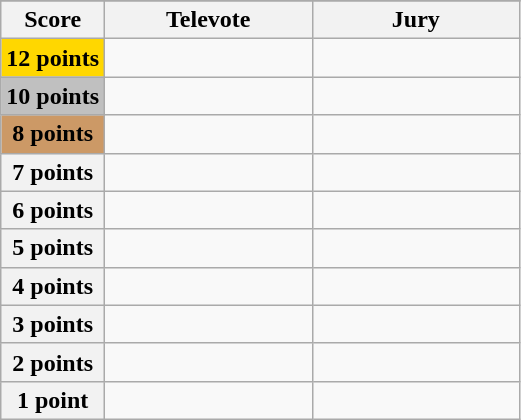<table class="wikitable">
<tr>
</tr>
<tr>
<th scope="col" width="20%">Score</th>
<th scope="col" width="40%">Televote</th>
<th scope="col" width="40%">Jury</th>
</tr>
<tr>
<th scope="row" style="background:gold">12 points</th>
<td></td>
<td></td>
</tr>
<tr>
<th scope="row" style="background:silver">10 points</th>
<td></td>
<td></td>
</tr>
<tr>
<th scope="row" style="background:#CC9966">8 points</th>
<td></td>
<td></td>
</tr>
<tr>
<th scope="row">7 points</th>
<td></td>
<td></td>
</tr>
<tr>
<th scope="row">6 points</th>
<td></td>
<td></td>
</tr>
<tr>
<th scope="row">5 points</th>
<td></td>
<td></td>
</tr>
<tr>
<th scope="row">4 points</th>
<td></td>
<td></td>
</tr>
<tr>
<th scope="row">3 points</th>
<td></td>
<td></td>
</tr>
<tr>
<th scope="row">2 points</th>
<td></td>
<td></td>
</tr>
<tr>
<th scope="row">1 point</th>
<td></td>
<td></td>
</tr>
</table>
